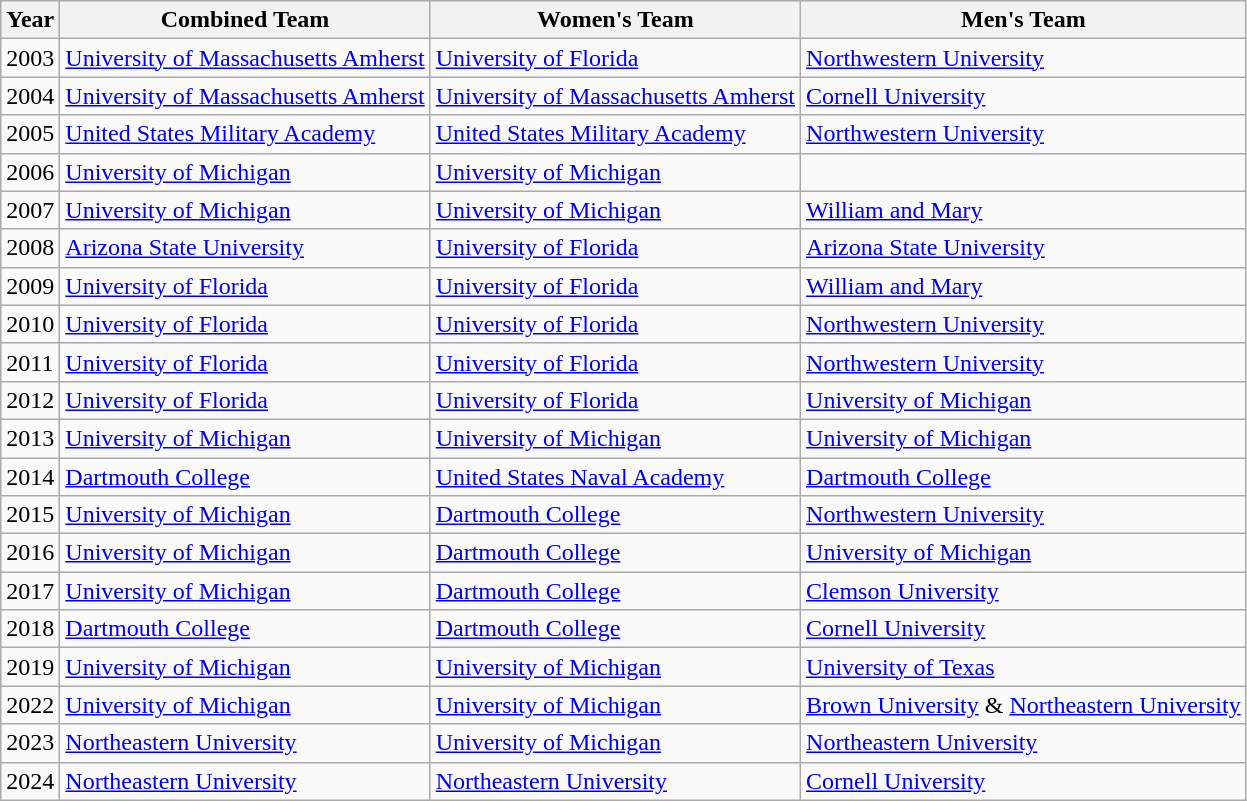<table class="wikitable">
<tr>
<th>Year</th>
<th>Combined Team</th>
<th>Women's Team</th>
<th>Men's Team</th>
</tr>
<tr>
<td>2003</td>
<td><a href='#'>University of Massachusetts Amherst</a></td>
<td><a href='#'>University of Florida</a></td>
<td><a href='#'>Northwestern University</a></td>
</tr>
<tr>
<td>2004</td>
<td><a href='#'>University of Massachusetts Amherst</a></td>
<td><a href='#'>University of Massachusetts Amherst</a></td>
<td><a href='#'>Cornell University</a></td>
</tr>
<tr>
<td>2005</td>
<td><a href='#'>United States Military Academy</a></td>
<td><a href='#'>United States Military Academy</a></td>
<td><a href='#'>Northwestern University</a></td>
</tr>
<tr>
<td>2006</td>
<td><a href='#'>University of Michigan</a></td>
<td><a href='#'>University of Michigan</a></td>
<td></td>
</tr>
<tr>
<td>2007</td>
<td><a href='#'>University of Michigan</a></td>
<td><a href='#'>University of Michigan</a></td>
<td><a href='#'>William and Mary</a></td>
</tr>
<tr>
<td>2008</td>
<td><a href='#'>Arizona State University</a></td>
<td><a href='#'>University of Florida</a></td>
<td><a href='#'>Arizona State University</a></td>
</tr>
<tr>
<td>2009</td>
<td><a href='#'>University of Florida</a></td>
<td><a href='#'>University of Florida</a></td>
<td><a href='#'>William and Mary</a></td>
</tr>
<tr>
<td>2010</td>
<td><a href='#'>University of Florida</a></td>
<td><a href='#'>University of Florida</a></td>
<td><a href='#'>Northwestern University</a></td>
</tr>
<tr>
<td>2011</td>
<td><a href='#'>University of Florida</a></td>
<td><a href='#'>University of Florida</a></td>
<td><a href='#'>Northwestern University</a></td>
</tr>
<tr>
<td>2012</td>
<td><a href='#'>University of Florida</a></td>
<td><a href='#'>University of Florida</a></td>
<td><a href='#'>University of Michigan</a></td>
</tr>
<tr>
<td>2013</td>
<td><a href='#'>University of Michigan</a></td>
<td><a href='#'>University of Michigan</a></td>
<td><a href='#'>University of Michigan</a></td>
</tr>
<tr>
<td>2014</td>
<td><a href='#'>Dartmouth College</a></td>
<td><a href='#'>United States Naval Academy</a></td>
<td><a href='#'>Dartmouth College</a></td>
</tr>
<tr>
<td>2015</td>
<td><a href='#'>University of Michigan</a></td>
<td><a href='#'>Dartmouth College</a></td>
<td><a href='#'>Northwestern University</a></td>
</tr>
<tr>
<td>2016</td>
<td><a href='#'>University of Michigan</a></td>
<td><a href='#'>Dartmouth College</a></td>
<td><a href='#'>University of Michigan</a></td>
</tr>
<tr>
<td>2017</td>
<td><a href='#'>University of Michigan</a></td>
<td><a href='#'>Dartmouth College</a></td>
<td><a href='#'>Clemson University</a></td>
</tr>
<tr>
<td>2018</td>
<td><a href='#'>Dartmouth College</a></td>
<td><a href='#'>Dartmouth College</a></td>
<td><a href='#'>Cornell University</a></td>
</tr>
<tr>
<td>2019</td>
<td><a href='#'>University of Michigan</a></td>
<td><a href='#'>University of Michigan</a></td>
<td><a href='#'>University of Texas</a></td>
</tr>
<tr>
<td>2022</td>
<td><a href='#'>University of Michigan</a></td>
<td><a href='#'>University of Michigan</a></td>
<td><a href='#'>Brown University</a> & <a href='#'>Northeastern University</a></td>
</tr>
<tr>
<td>2023</td>
<td><a href='#'>Northeastern University</a></td>
<td><a href='#'>University of Michigan</a></td>
<td><a href='#'>Northeastern University</a></td>
</tr>
<tr>
<td>2024</td>
<td><a href='#'>Northeastern University</a></td>
<td><a href='#'>Northeastern University</a></td>
<td><a href='#'>Cornell University</a></td>
</tr>
</table>
